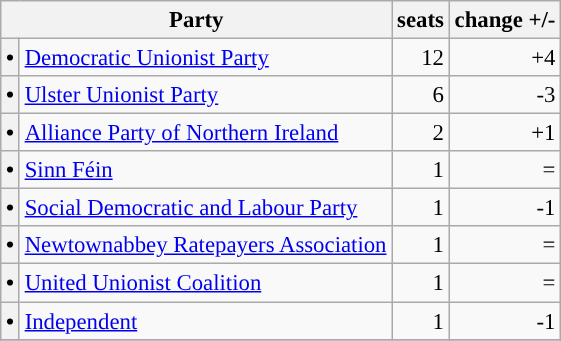<table class="wikitable" style="font-size: 95%;">
<tr>
<th colspan=2>Party</th>
<th>seats</th>
<th>change +/-</th>
</tr>
<tr>
<th style="background-color: "><span>•</span></th>
<td><a href='#'>Democratic Unionist Party</a></td>
<td align="right">12</td>
<td align="right">+4</td>
</tr>
<tr>
<th style="background-color: "><span>•</span></th>
<td><a href='#'>Ulster Unionist Party</a></td>
<td align="right">6</td>
<td align="right">-3</td>
</tr>
<tr>
<th style="background-color: "><span>•</span></th>
<td><a href='#'>Alliance Party of Northern Ireland</a></td>
<td align="right">2</td>
<td align="right">+1</td>
</tr>
<tr>
<th style="background-color: "><span>•</span></th>
<td><a href='#'>Sinn Féin</a></td>
<td align="right">1</td>
<td align="right">=</td>
</tr>
<tr>
<th style="background-color: "><span>•</span></th>
<td><a href='#'>Social Democratic and Labour Party</a></td>
<td align="right">1</td>
<td align="right">-1</td>
</tr>
<tr>
<th><span>•</span></th>
<td><a href='#'>Newtownabbey Ratepayers Association</a></td>
<td align="right">1</td>
<td align="right">=</td>
</tr>
<tr>
<th style="background-color: "><span>•</span></th>
<td><a href='#'>United Unionist Coalition</a></td>
<td align="right">1</td>
<td align="right">=</td>
</tr>
<tr>
<th style="background-color: "><span>•</span></th>
<td><a href='#'>Independent</a></td>
<td align="right">1</td>
<td align="right">-1</td>
</tr>
<tr>
</tr>
</table>
